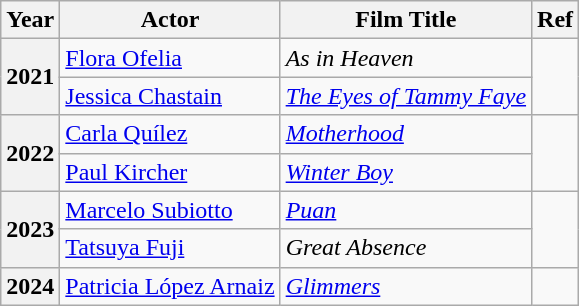<table class="sortable wikitable">
<tr>
<th>Year</th>
<th>Actor</th>
<th>Film Title</th>
<th class="unsortable">Ref</th>
</tr>
<tr>
<th align = "center" rowspan="2">2021<br></th>
<td><a href='#'>Flora Ofelia</a></td>
<td><em>As in Heaven</em></td>
<td align = "center" rowspan="2"></td>
</tr>
<tr>
<td><a href='#'>Jessica Chastain</a></td>
<td><em><a href='#'>The Eyes of Tammy Faye</a></em></td>
</tr>
<tr>
<th align = "center" rowspan="2">2022<br></th>
<td><a href='#'>Carla Quílez</a></td>
<td><em><a href='#'>Motherhood</a></em></td>
<td align = "center" rowspan="2"></td>
</tr>
<tr>
<td><a href='#'>Paul Kircher</a></td>
<td><em><a href='#'>Winter Boy</a></em></td>
</tr>
<tr>
<th align = "center" rowspan="2">2023<br></th>
<td><a href='#'>Marcelo Subiotto</a></td>
<td><em><a href='#'>Puan</a></em></td>
<td align = "center" rowspan = "2"></td>
</tr>
<tr>
<td><a href='#'>Tatsuya Fuji</a></td>
<td><em>Great Absence</em></td>
</tr>
<tr>
<th align = "center">2024<br></th>
<td><a href='#'>Patricia López Arnaiz</a></td>
<td><em><a href='#'>Glimmers</a></em></td>
<td></td>
</tr>
</table>
